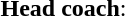<table>
<tr>
<td><strong>Head coach</strong>:</td>
<td></td>
</tr>
</table>
